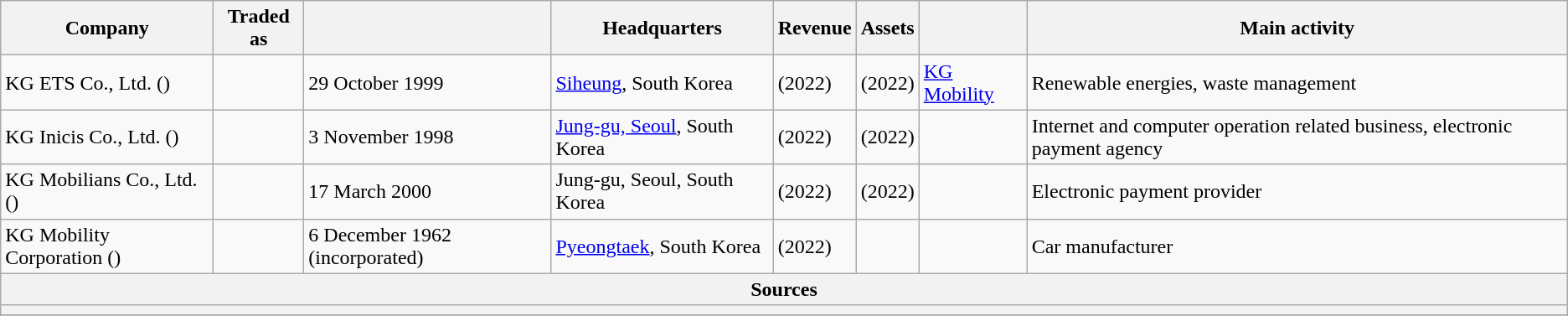<table class="wikitable">
<tr>
<th>Company</th>
<th>Traded as</th>
<th></th>
<th>Headquarters</th>
<th>Revenue</th>
<th>Assets</th>
<th></th>
<th>Main activity</th>
</tr>
<tr>
<td>KG ETS Co., Ltd. ()</td>
<td></td>
<td>29 October 1999</td>
<td><a href='#'>Siheung</a>, South Korea</td>
<td>  (2022)</td>
<td>  (2022)</td>
<td><a href='#'>KG Mobility</a></td>
<td>Renewable energies, waste management</td>
</tr>
<tr>
<td>KG Inicis Co., Ltd.  ()</td>
<td></td>
<td>3 November 1998</td>
<td><a href='#'>Jung-gu, Seoul</a>, South Korea</td>
<td>  (2022)</td>
<td>  (2022)</td>
<td></td>
<td>Internet and computer operation related business, electronic payment agency</td>
</tr>
<tr>
<td>KG Mobilians Co., Ltd. ()</td>
<td></td>
<td>17 March 2000</td>
<td>Jung-gu, Seoul, South Korea</td>
<td>  (2022)</td>
<td>  (2022)</td>
<td></td>
<td>Electronic payment provider</td>
</tr>
<tr>
<td>KG Mobility Corporation ()</td>
<td></td>
<td>6 December 1962 (incorporated)</td>
<td><a href='#'>Pyeongtaek</a>, South Korea</td>
<td>  (2022)</td>
<td></td>
<td></td>
<td>Car manufacturer</td>
</tr>
<tr>
<th colspan="8">Sources</th>
</tr>
<tr>
<th style="background-color:#f2f3f4" colspan=8></th>
</tr>
<tr>
</tr>
</table>
